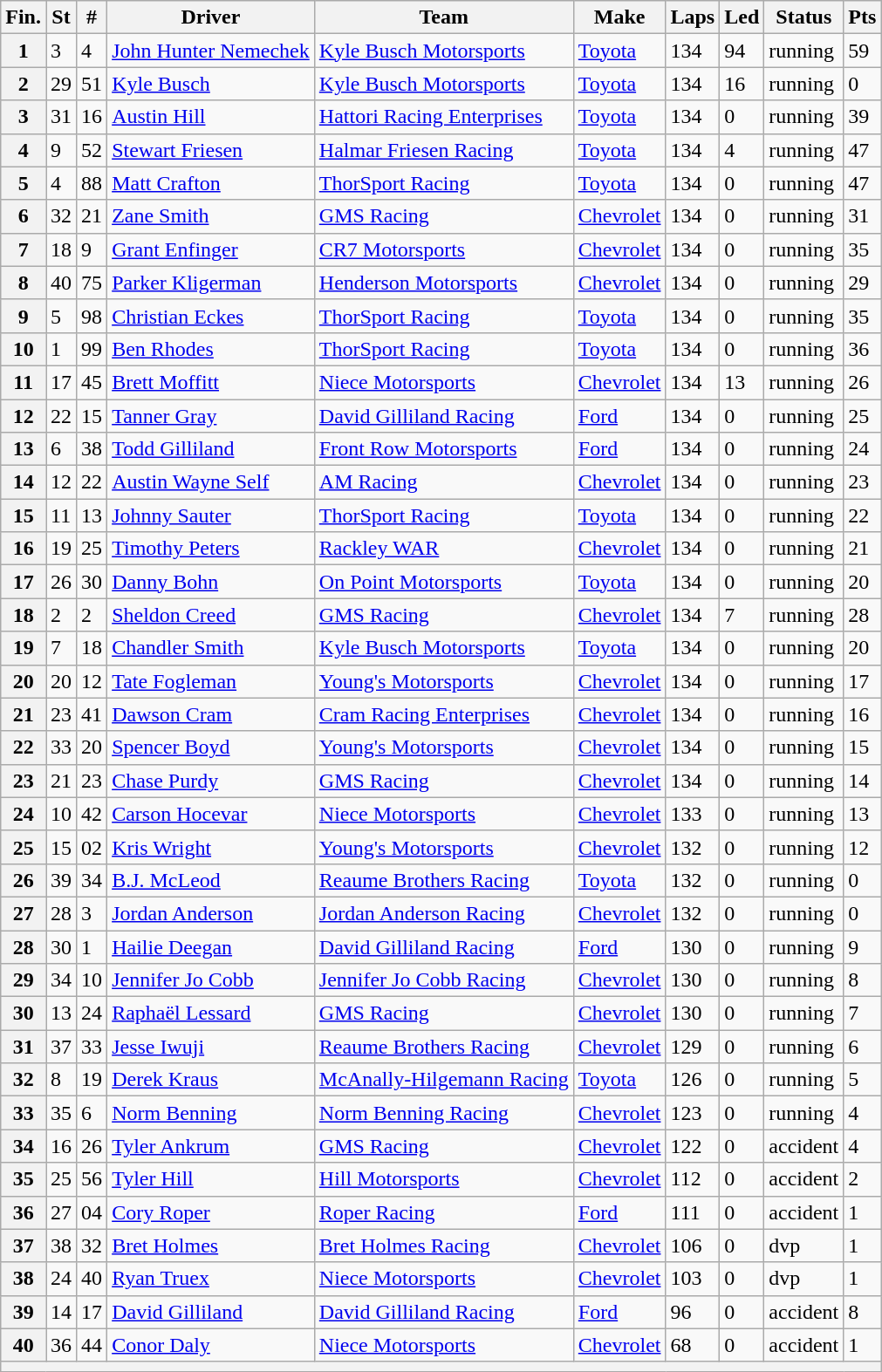<table class="wikitable sortable">
<tr>
<th>Fin.</th>
<th>St</th>
<th>#</th>
<th>Driver</th>
<th>Team</th>
<th>Make</th>
<th>Laps</th>
<th>Led</th>
<th>Status</th>
<th>Pts</th>
</tr>
<tr>
<th>1</th>
<td>3</td>
<td>4</td>
<td><a href='#'>John Hunter Nemechek</a></td>
<td><a href='#'>Kyle Busch Motorsports</a></td>
<td><a href='#'>Toyota</a></td>
<td>134</td>
<td>94</td>
<td>running</td>
<td>59</td>
</tr>
<tr>
<th>2</th>
<td>29</td>
<td>51</td>
<td><a href='#'>Kyle Busch</a></td>
<td><a href='#'>Kyle Busch Motorsports</a></td>
<td><a href='#'>Toyota</a></td>
<td>134</td>
<td>16</td>
<td>running</td>
<td>0</td>
</tr>
<tr>
<th>3</th>
<td>31</td>
<td>16</td>
<td><a href='#'>Austin Hill</a></td>
<td><a href='#'>Hattori Racing Enterprises</a></td>
<td><a href='#'>Toyota</a></td>
<td>134</td>
<td>0</td>
<td>running</td>
<td>39</td>
</tr>
<tr>
<th>4</th>
<td>9</td>
<td>52</td>
<td><a href='#'>Stewart Friesen</a></td>
<td><a href='#'>Halmar Friesen Racing</a></td>
<td><a href='#'>Toyota</a></td>
<td>134</td>
<td>4</td>
<td>running</td>
<td>47</td>
</tr>
<tr>
<th>5</th>
<td>4</td>
<td>88</td>
<td><a href='#'>Matt Crafton</a></td>
<td><a href='#'>ThorSport Racing</a></td>
<td><a href='#'>Toyota</a></td>
<td>134</td>
<td>0</td>
<td>running</td>
<td>47</td>
</tr>
<tr>
<th>6</th>
<td>32</td>
<td>21</td>
<td><a href='#'>Zane Smith</a></td>
<td><a href='#'>GMS Racing</a></td>
<td><a href='#'>Chevrolet</a></td>
<td>134</td>
<td>0</td>
<td>running</td>
<td>31</td>
</tr>
<tr>
<th>7</th>
<td>18</td>
<td>9</td>
<td><a href='#'>Grant Enfinger</a></td>
<td><a href='#'>CR7 Motorsports</a></td>
<td><a href='#'>Chevrolet</a></td>
<td>134</td>
<td>0</td>
<td>running</td>
<td>35</td>
</tr>
<tr>
<th>8</th>
<td>40</td>
<td>75</td>
<td><a href='#'>Parker Kligerman</a></td>
<td><a href='#'>Henderson Motorsports</a></td>
<td><a href='#'>Chevrolet</a></td>
<td>134</td>
<td>0</td>
<td>running</td>
<td>29</td>
</tr>
<tr>
<th>9</th>
<td>5</td>
<td>98</td>
<td><a href='#'>Christian Eckes</a></td>
<td><a href='#'>ThorSport Racing</a></td>
<td><a href='#'>Toyota</a></td>
<td>134</td>
<td>0</td>
<td>running</td>
<td>35</td>
</tr>
<tr>
<th>10</th>
<td>1</td>
<td>99</td>
<td><a href='#'>Ben Rhodes</a></td>
<td><a href='#'>ThorSport Racing</a></td>
<td><a href='#'>Toyota</a></td>
<td>134</td>
<td>0</td>
<td>running</td>
<td>36</td>
</tr>
<tr>
<th>11</th>
<td>17</td>
<td>45</td>
<td><a href='#'>Brett Moffitt</a></td>
<td><a href='#'>Niece Motorsports</a></td>
<td><a href='#'>Chevrolet</a></td>
<td>134</td>
<td>13</td>
<td>running</td>
<td>26</td>
</tr>
<tr>
<th>12</th>
<td>22</td>
<td>15</td>
<td><a href='#'>Tanner Gray</a></td>
<td><a href='#'>David Gilliland Racing</a></td>
<td><a href='#'>Ford</a></td>
<td>134</td>
<td>0</td>
<td>running</td>
<td>25</td>
</tr>
<tr>
<th>13</th>
<td>6</td>
<td>38</td>
<td><a href='#'>Todd Gilliland</a></td>
<td><a href='#'>Front Row Motorsports</a></td>
<td><a href='#'>Ford</a></td>
<td>134</td>
<td>0</td>
<td>running</td>
<td>24</td>
</tr>
<tr>
<th>14</th>
<td>12</td>
<td>22</td>
<td><a href='#'>Austin Wayne Self</a></td>
<td><a href='#'>AM Racing</a></td>
<td><a href='#'>Chevrolet</a></td>
<td>134</td>
<td>0</td>
<td>running</td>
<td>23</td>
</tr>
<tr>
<th>15</th>
<td>11</td>
<td>13</td>
<td><a href='#'>Johnny Sauter</a></td>
<td><a href='#'>ThorSport Racing</a></td>
<td><a href='#'>Toyota</a></td>
<td>134</td>
<td>0</td>
<td>running</td>
<td>22</td>
</tr>
<tr>
<th>16</th>
<td>19</td>
<td>25</td>
<td><a href='#'>Timothy Peters</a></td>
<td><a href='#'>Rackley WAR</a></td>
<td><a href='#'>Chevrolet</a></td>
<td>134</td>
<td>0</td>
<td>running</td>
<td>21</td>
</tr>
<tr>
<th>17</th>
<td>26</td>
<td>30</td>
<td><a href='#'>Danny Bohn</a></td>
<td><a href='#'>On Point Motorsports</a></td>
<td><a href='#'>Toyota</a></td>
<td>134</td>
<td>0</td>
<td>running</td>
<td>20</td>
</tr>
<tr>
<th>18</th>
<td>2</td>
<td>2</td>
<td><a href='#'>Sheldon Creed</a></td>
<td><a href='#'>GMS Racing</a></td>
<td><a href='#'>Chevrolet</a></td>
<td>134</td>
<td>7</td>
<td>running</td>
<td>28</td>
</tr>
<tr>
<th>19</th>
<td>7</td>
<td>18</td>
<td><a href='#'>Chandler Smith</a></td>
<td><a href='#'>Kyle Busch Motorsports</a></td>
<td><a href='#'>Toyota</a></td>
<td>134</td>
<td>0</td>
<td>running</td>
<td>20</td>
</tr>
<tr>
<th>20</th>
<td>20</td>
<td>12</td>
<td><a href='#'>Tate Fogleman</a></td>
<td><a href='#'>Young's Motorsports</a></td>
<td><a href='#'>Chevrolet</a></td>
<td>134</td>
<td>0</td>
<td>running</td>
<td>17</td>
</tr>
<tr>
<th>21</th>
<td>23</td>
<td>41</td>
<td><a href='#'>Dawson Cram</a></td>
<td><a href='#'>Cram Racing Enterprises</a></td>
<td><a href='#'>Chevrolet</a></td>
<td>134</td>
<td>0</td>
<td>running</td>
<td>16</td>
</tr>
<tr>
<th>22</th>
<td>33</td>
<td>20</td>
<td><a href='#'>Spencer Boyd</a></td>
<td><a href='#'>Young's Motorsports</a></td>
<td><a href='#'>Chevrolet</a></td>
<td>134</td>
<td>0</td>
<td>running</td>
<td>15</td>
</tr>
<tr>
<th>23</th>
<td>21</td>
<td>23</td>
<td><a href='#'>Chase Purdy</a></td>
<td><a href='#'>GMS Racing</a></td>
<td><a href='#'>Chevrolet</a></td>
<td>134</td>
<td>0</td>
<td>running</td>
<td>14</td>
</tr>
<tr>
<th>24</th>
<td>10</td>
<td>42</td>
<td><a href='#'>Carson Hocevar</a></td>
<td><a href='#'>Niece Motorsports</a></td>
<td><a href='#'>Chevrolet</a></td>
<td>133</td>
<td>0</td>
<td>running</td>
<td>13</td>
</tr>
<tr>
<th>25</th>
<td>15</td>
<td>02</td>
<td><a href='#'>Kris Wright</a></td>
<td><a href='#'>Young's Motorsports</a></td>
<td><a href='#'>Chevrolet</a></td>
<td>132</td>
<td>0</td>
<td>running</td>
<td>12</td>
</tr>
<tr>
<th>26</th>
<td>39</td>
<td>34</td>
<td><a href='#'>B.J. McLeod</a></td>
<td><a href='#'>Reaume Brothers Racing</a></td>
<td><a href='#'>Toyota</a></td>
<td>132</td>
<td>0</td>
<td>running</td>
<td>0</td>
</tr>
<tr>
<th>27</th>
<td>28</td>
<td>3</td>
<td><a href='#'>Jordan Anderson</a></td>
<td><a href='#'>Jordan Anderson Racing</a></td>
<td><a href='#'>Chevrolet</a></td>
<td>132</td>
<td>0</td>
<td>running</td>
<td>0</td>
</tr>
<tr>
<th>28</th>
<td>30</td>
<td>1</td>
<td><a href='#'>Hailie Deegan</a></td>
<td><a href='#'>David Gilliland Racing</a></td>
<td><a href='#'>Ford</a></td>
<td>130</td>
<td>0</td>
<td>running</td>
<td>9</td>
</tr>
<tr>
<th>29</th>
<td>34</td>
<td>10</td>
<td><a href='#'>Jennifer Jo Cobb</a></td>
<td><a href='#'>Jennifer Jo Cobb Racing</a></td>
<td><a href='#'>Chevrolet</a></td>
<td>130</td>
<td>0</td>
<td>running</td>
<td>8</td>
</tr>
<tr>
<th>30</th>
<td>13</td>
<td>24</td>
<td><a href='#'>Raphaël Lessard</a></td>
<td><a href='#'>GMS Racing</a></td>
<td><a href='#'>Chevrolet</a></td>
<td>130</td>
<td>0</td>
<td>running</td>
<td>7</td>
</tr>
<tr>
<th>31</th>
<td>37</td>
<td>33</td>
<td><a href='#'>Jesse Iwuji</a></td>
<td><a href='#'>Reaume Brothers Racing</a></td>
<td><a href='#'>Chevrolet</a></td>
<td>129</td>
<td>0</td>
<td>running</td>
<td>6</td>
</tr>
<tr>
<th>32</th>
<td>8</td>
<td>19</td>
<td><a href='#'>Derek Kraus</a></td>
<td><a href='#'>McAnally-Hilgemann Racing</a></td>
<td><a href='#'>Toyota</a></td>
<td>126</td>
<td>0</td>
<td>running</td>
<td>5</td>
</tr>
<tr>
<th>33</th>
<td>35</td>
<td>6</td>
<td><a href='#'>Norm Benning</a></td>
<td><a href='#'>Norm Benning Racing</a></td>
<td><a href='#'>Chevrolet</a></td>
<td>123</td>
<td>0</td>
<td>running</td>
<td>4</td>
</tr>
<tr>
<th>34</th>
<td>16</td>
<td>26</td>
<td><a href='#'>Tyler Ankrum</a></td>
<td><a href='#'>GMS Racing</a></td>
<td><a href='#'>Chevrolet</a></td>
<td>122</td>
<td>0</td>
<td>accident</td>
<td>4</td>
</tr>
<tr>
<th>35</th>
<td>25</td>
<td>56</td>
<td><a href='#'>Tyler Hill</a></td>
<td><a href='#'>Hill Motorsports</a></td>
<td><a href='#'>Chevrolet</a></td>
<td>112</td>
<td>0</td>
<td>accident</td>
<td>2</td>
</tr>
<tr>
<th>36</th>
<td>27</td>
<td>04</td>
<td><a href='#'>Cory Roper</a></td>
<td><a href='#'>Roper Racing</a></td>
<td><a href='#'>Ford</a></td>
<td>111</td>
<td>0</td>
<td>accident</td>
<td>1</td>
</tr>
<tr>
<th>37</th>
<td>38</td>
<td>32</td>
<td><a href='#'>Bret Holmes</a></td>
<td><a href='#'>Bret Holmes Racing</a></td>
<td><a href='#'>Chevrolet</a></td>
<td>106</td>
<td>0</td>
<td>dvp</td>
<td>1</td>
</tr>
<tr>
<th>38</th>
<td>24</td>
<td>40</td>
<td><a href='#'>Ryan Truex</a></td>
<td><a href='#'>Niece Motorsports</a></td>
<td><a href='#'>Chevrolet</a></td>
<td>103</td>
<td>0</td>
<td>dvp</td>
<td>1</td>
</tr>
<tr>
<th>39</th>
<td>14</td>
<td>17</td>
<td><a href='#'>David Gilliland</a></td>
<td><a href='#'>David Gilliland Racing</a></td>
<td><a href='#'>Ford</a></td>
<td>96</td>
<td>0</td>
<td>accident</td>
<td>8</td>
</tr>
<tr>
<th>40</th>
<td>36</td>
<td>44</td>
<td><a href='#'>Conor Daly</a></td>
<td><a href='#'>Niece Motorsports</a></td>
<td><a href='#'>Chevrolet</a></td>
<td>68</td>
<td>0</td>
<td>accident</td>
<td>1</td>
</tr>
<tr>
<th colspan="10"></th>
</tr>
</table>
